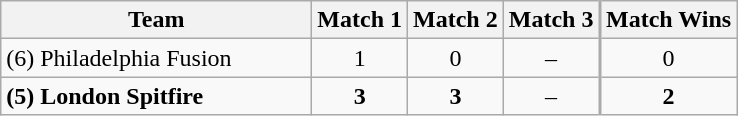<table class="wikitable" style="text-align:center">
<tr>
<th style="width:200px">Team</th>
<th>Match 1</th>
<th>Match 2</th>
<th style="border-right:2px solid#AAA">Match 3</th>
<th>Match Wins</th>
</tr>
<tr>
<td style="text-align:left">(6) Philadelphia Fusion</td>
<td>1</td>
<td>0</td>
<td style="border-right:2px solid#AAA">–</td>
<td>0</td>
</tr>
<tr>
<td style="text-align:left"><strong>(5) London Spitfire</strong></td>
<td><strong>3</strong></td>
<td><strong>3</strong></td>
<td style="border-right:2px solid#AAA">–</td>
<td><strong>2</strong></td>
</tr>
</table>
